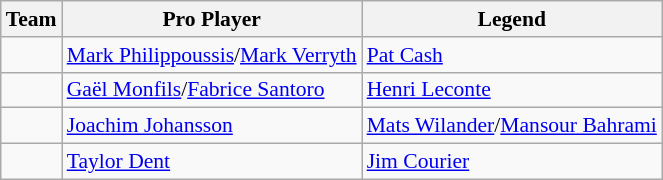<table class="wikitable" style="font-size:90%">
<tr>
<th>Team</th>
<th>Pro Player</th>
<th>Legend</th>
</tr>
<tr>
<td></td>
<td><a href='#'>Mark Philippoussis</a>/<a href='#'>Mark Verryth</a></td>
<td><a href='#'>Pat Cash</a></td>
</tr>
<tr>
<td></td>
<td><a href='#'>Gaël Monfils</a>/<a href='#'>Fabrice Santoro</a></td>
<td><a href='#'>Henri Leconte</a></td>
</tr>
<tr>
<td></td>
<td><a href='#'>Joachim Johansson</a></td>
<td><a href='#'>Mats Wilander</a>/<a href='#'>Mansour Bahrami</a></td>
</tr>
<tr>
<td></td>
<td><a href='#'>Taylor Dent</a></td>
<td><a href='#'>Jim Courier</a></td>
</tr>
</table>
